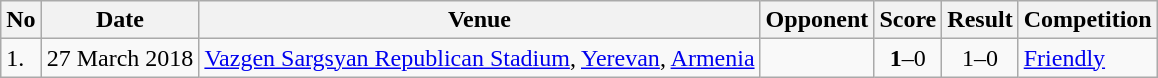<table class="wikitable" style="font-size:100%;">
<tr>
<th>No</th>
<th>Date</th>
<th>Venue</th>
<th>Opponent</th>
<th>Score</th>
<th>Result</th>
<th>Competition</th>
</tr>
<tr>
<td>1.</td>
<td>27 March 2018</td>
<td><a href='#'>Vazgen Sargsyan Republican Stadium</a>, <a href='#'>Yerevan</a>, <a href='#'>Armenia</a></td>
<td></td>
<td align=center><strong>1</strong>–0</td>
<td align=center>1–0</td>
<td><a href='#'>Friendly</a></td>
</tr>
</table>
